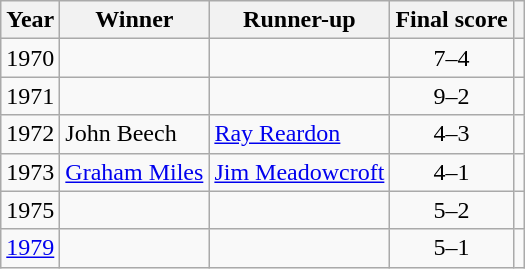<table class="wikitable">
<tr>
<th scope="col">Year</th>
<th scope="col">Winner</th>
<th scope="col">Runner-up</th>
<th scope="col">Final score</th>
<th scope="col"></th>
</tr>
<tr>
<td>1970</td>
<td></td>
<td></td>
<td style="text-align: center">7–4</td>
<td></td>
</tr>
<tr>
<td>1971</td>
<td></td>
<td></td>
<td style="text-align: center">9–2</td>
<td></td>
</tr>
<tr>
<td>1972</td>
<td> John Beech</td>
<td> <a href='#'>Ray Reardon</a></td>
<td align="center">4–3</td>
<td></td>
</tr>
<tr>
<td>1973</td>
<td> <a href='#'>Graham Miles</a></td>
<td> <a href='#'>Jim Meadowcroft</a></td>
<td align="center">4–1</td>
<td></td>
</tr>
<tr>
<td>1975</td>
<td></td>
<td></td>
<td style="text-align: center">5–2</td>
<td></td>
</tr>
<tr>
<td><a href='#'>1979</a></td>
<td></td>
<td></td>
<td style="text-align: center">5–1</td>
<td></td>
</tr>
</table>
